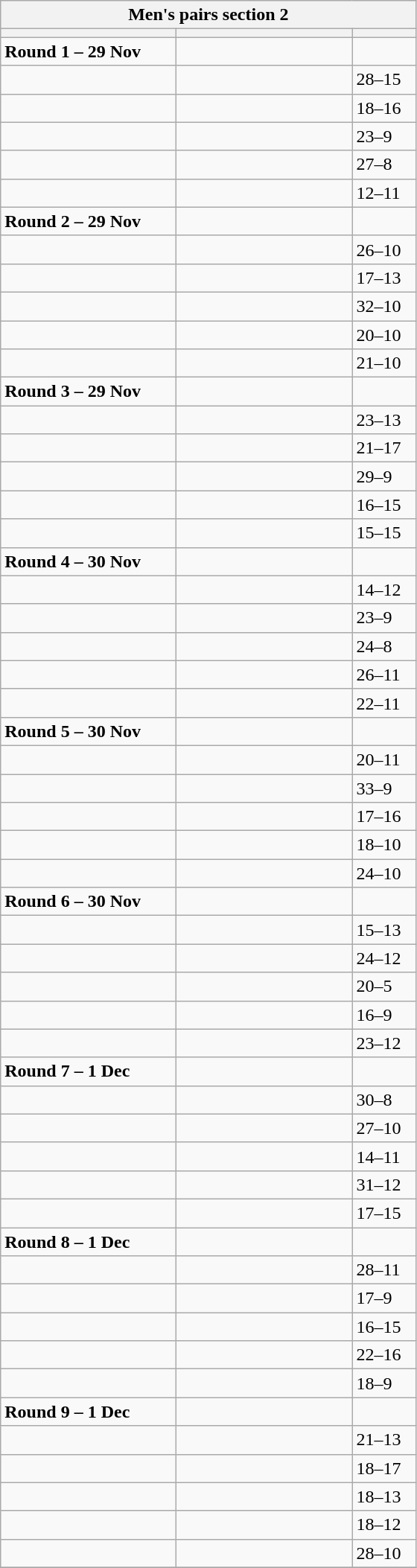<table class="wikitable">
<tr>
<th colspan="3">Men's pairs section 2</th>
</tr>
<tr>
<th width=150></th>
<th width=150></th>
<th width=50></th>
</tr>
<tr>
<td><strong>Round 1 – 29 Nov</strong></td>
<td></td>
<td></td>
</tr>
<tr>
<td></td>
<td></td>
<td>28–15</td>
</tr>
<tr>
<td></td>
<td></td>
<td>18–16</td>
</tr>
<tr>
<td></td>
<td></td>
<td>23–9</td>
</tr>
<tr>
<td></td>
<td></td>
<td>27–8</td>
</tr>
<tr>
<td></td>
<td></td>
<td>12–11</td>
</tr>
<tr>
<td><strong>Round 2 – 29 Nov</strong></td>
<td></td>
<td></td>
</tr>
<tr>
<td></td>
<td></td>
<td>26–10</td>
</tr>
<tr>
<td></td>
<td></td>
<td>17–13</td>
</tr>
<tr>
<td></td>
<td></td>
<td>32–10</td>
</tr>
<tr>
<td></td>
<td></td>
<td>20–10</td>
</tr>
<tr>
<td></td>
<td></td>
<td>21–10</td>
</tr>
<tr>
<td><strong>Round 3 – 29 Nov</strong></td>
<td></td>
<td></td>
</tr>
<tr>
<td></td>
<td></td>
<td>23–13</td>
</tr>
<tr>
<td></td>
<td></td>
<td>21–17</td>
</tr>
<tr>
<td></td>
<td></td>
<td>29–9</td>
</tr>
<tr>
<td></td>
<td></td>
<td>16–15</td>
</tr>
<tr>
<td></td>
<td></td>
<td>15–15</td>
</tr>
<tr>
<td><strong>Round 4 – 30 Nov</strong></td>
<td></td>
<td></td>
</tr>
<tr>
<td></td>
<td></td>
<td>14–12</td>
</tr>
<tr>
<td></td>
<td></td>
<td>23–9</td>
</tr>
<tr>
<td></td>
<td></td>
<td>24–8</td>
</tr>
<tr>
<td></td>
<td></td>
<td>26–11</td>
</tr>
<tr>
<td></td>
<td></td>
<td>22–11</td>
</tr>
<tr>
<td><strong>Round 5 – 30 Nov</strong></td>
<td></td>
<td></td>
</tr>
<tr>
<td></td>
<td></td>
<td>20–11</td>
</tr>
<tr>
<td></td>
<td></td>
<td>33–9</td>
</tr>
<tr>
<td></td>
<td></td>
<td>17–16</td>
</tr>
<tr>
<td></td>
<td></td>
<td>18–10</td>
</tr>
<tr>
<td></td>
<td></td>
<td>24–10</td>
</tr>
<tr>
<td><strong>Round 6  – 30 Nov </strong></td>
<td></td>
<td></td>
</tr>
<tr>
<td></td>
<td></td>
<td>15–13</td>
</tr>
<tr>
<td></td>
<td></td>
<td>24–12</td>
</tr>
<tr>
<td></td>
<td></td>
<td>20–5</td>
</tr>
<tr>
<td></td>
<td></td>
<td>16–9</td>
</tr>
<tr>
<td></td>
<td></td>
<td>23–12</td>
</tr>
<tr>
<td><strong>Round 7 – 1 Dec </strong></td>
<td></td>
<td></td>
</tr>
<tr>
<td></td>
<td></td>
<td>30–8</td>
</tr>
<tr>
<td></td>
<td></td>
<td>27–10</td>
</tr>
<tr>
<td></td>
<td></td>
<td>14–11</td>
</tr>
<tr>
<td></td>
<td></td>
<td>31–12</td>
</tr>
<tr>
<td></td>
<td></td>
<td>17–15</td>
</tr>
<tr>
<td><strong>Round 8 – 1 Dec </strong></td>
<td></td>
<td></td>
</tr>
<tr>
<td></td>
<td></td>
<td>28–11</td>
</tr>
<tr>
<td></td>
<td></td>
<td>17–9</td>
</tr>
<tr>
<td></td>
<td></td>
<td>16–15</td>
</tr>
<tr>
<td></td>
<td></td>
<td>22–16</td>
</tr>
<tr>
<td></td>
<td></td>
<td>18–9</td>
</tr>
<tr>
<td><strong>Round 9 – 1 Dec </strong></td>
<td></td>
<td></td>
</tr>
<tr>
<td></td>
<td></td>
<td>21–13</td>
</tr>
<tr>
<td></td>
<td></td>
<td>18–17</td>
</tr>
<tr>
<td></td>
<td></td>
<td>18–13</td>
</tr>
<tr>
<td></td>
<td></td>
<td>18–12</td>
</tr>
<tr>
<td></td>
<td></td>
<td>28–10</td>
</tr>
<tr>
</tr>
</table>
